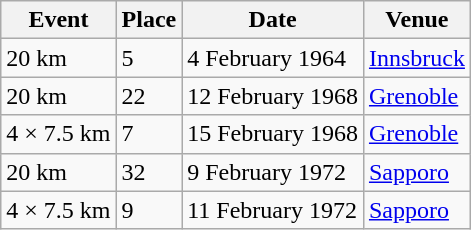<table class="wikitable">
<tr>
<th>Event</th>
<th>Place</th>
<th>Date</th>
<th>Venue</th>
</tr>
<tr>
<td>20 km</td>
<td>5</td>
<td>4 February 1964</td>
<td><a href='#'>Innsbruck</a></td>
</tr>
<tr>
<td>20 km</td>
<td>22</td>
<td>12 February 1968</td>
<td><a href='#'>Grenoble</a></td>
</tr>
<tr>
<td>4 × 7.5 km</td>
<td>7</td>
<td>15 February 1968</td>
<td><a href='#'>Grenoble</a></td>
</tr>
<tr>
<td>20 km</td>
<td>32</td>
<td>9 February 1972</td>
<td><a href='#'>Sapporo</a></td>
</tr>
<tr>
<td>4 × 7.5 km</td>
<td>9</td>
<td>11 February 1972</td>
<td><a href='#'>Sapporo</a></td>
</tr>
</table>
